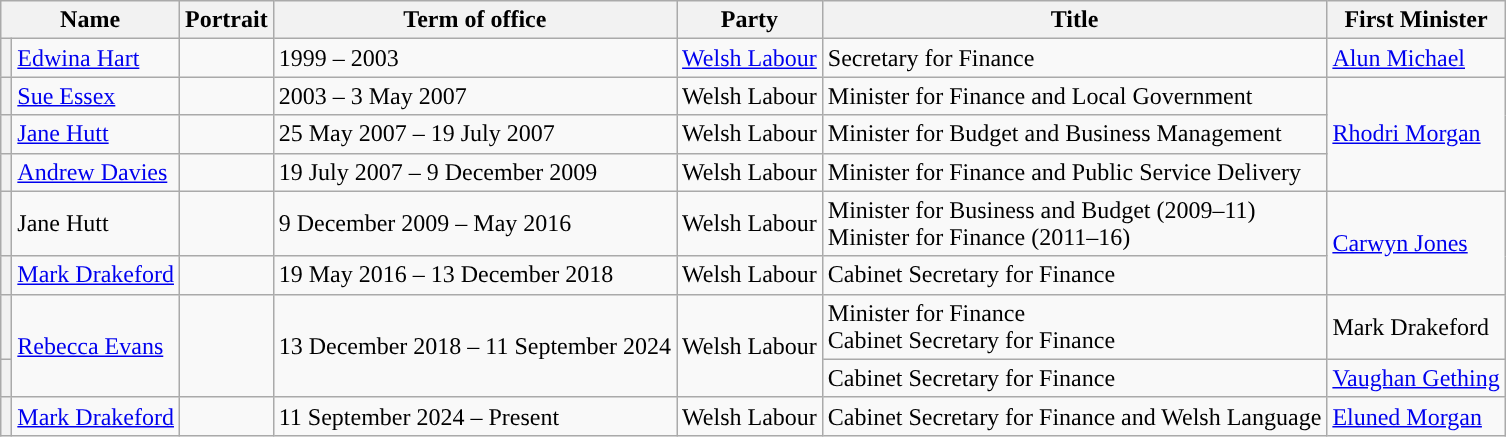<table class="wikitable">
<tr>
<th colspan=2>Name</th>
<th>Portrait</th>
<th>Term of office</th>
<th>Party</th>
<th>Title</th>
<th>First Minister</th>
</tr>
<tr>
<th rowspan="2" style="background-color:"></th>
<td rowspan="2"><a href='#'>Edwina Hart</a></td>
<td rowspan="2"></td>
<td rowspan="2">1999 – 2003</td>
<td rowspan="2"><a href='#'>Welsh Labour</a></td>
<td rowspan="2">Secretary for Finance</td>
<td><a href='#'>Alun Michael</a></td>
</tr>
<tr>
<td rowspan="4"><a href='#'>Rhodri Morgan</a></td>
</tr>
<tr>
<th style="background-color:"></th>
<td><a href='#'>Sue Essex</a></td>
<td></td>
<td>2003 – 3 May 2007</td>
<td>Welsh Labour</td>
<td>Minister for Finance and Local Government</td>
</tr>
<tr>
<th style="background-color:"></th>
<td><a href='#'>Jane Hutt</a></td>
<td></td>
<td>25 May 2007 – 19 July 2007</td>
<td>Welsh Labour</td>
<td>Minister for Budget and Business Management</td>
</tr>
<tr>
<th style="background-color:"></th>
<td><a href='#'>Andrew Davies</a></td>
<td></td>
<td>19 July 2007 – 9 December 2009</td>
<td>Welsh Labour</td>
<td>Minister for Finance and Public Service Delivery</td>
</tr>
<tr>
<th style="background-color:"></th>
<td>Jane Hutt</td>
<td></td>
<td>9 December 2009 – May 2016</td>
<td>Welsh Labour</td>
<td>Minister for Business and Budget (2009–11)<br>Minister for Finance (2011–16)</td>
<td rowspan="2"><a href='#'>Carwyn Jones</a></td>
</tr>
<tr>
<th style="background-color:"></th>
<td><a href='#'>Mark Drakeford</a></td>
<td></td>
<td>19 May 2016 – 13 December 2018</td>
<td>Welsh Labour</td>
<td>Cabinet Secretary for Finance</td>
</tr>
<tr>
<th style="background-color:"></th>
<td rowspan="2"><a href='#'>Rebecca Evans</a></td>
<td rowspan="2"></td>
<td rowspan="2">13 December 2018 – 11 September 2024</td>
<td rowspan="2">Welsh Labour</td>
<td>Minister for Finance<br>Cabinet Secretary for Finance</td>
<td>Mark Drakeford</td>
</tr>
<tr>
<th style="background-color:"></th>
<td>Cabinet Secretary for Finance</td>
<td><a href='#'>Vaughan Gething</a></td>
</tr>
<tr>
<th style="background-color:"></th>
<td><a href='#'>Mark Drakeford</a></td>
<td></td>
<td>11 September 2024 – Present</td>
<td>Welsh Labour</td>
<td>Cabinet Secretary for Finance and Welsh Language</td>
<td><a href='#'>Eluned Morgan</a></td>
</tr>
</table>
